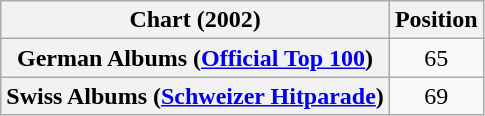<table class="wikitable plainrowheaders sortable" style="text-align:center">
<tr>
<th scope="col">Chart (2002)</th>
<th scope="col">Position</th>
</tr>
<tr>
<th scope="row">German Albums (<a href='#'>Official Top 100</a>)</th>
<td>65</td>
</tr>
<tr>
<th scope="row">Swiss Albums (<a href='#'>Schweizer Hitparade</a>)</th>
<td>69</td>
</tr>
</table>
